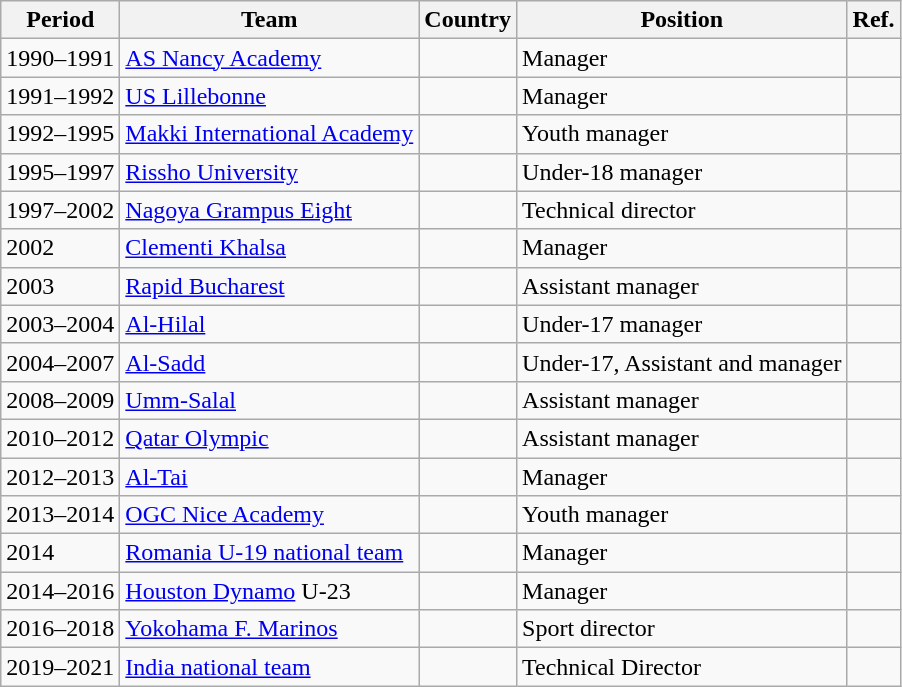<table class="wikitable">
<tr>
<th>Period</th>
<th>Team</th>
<th>Country</th>
<th>Position</th>
<th>Ref.</th>
</tr>
<tr>
<td>1990–1991</td>
<td><a href='#'>AS Nancy Academy</a></td>
<td></td>
<td>Manager</td>
<td></td>
</tr>
<tr>
<td>1991–1992</td>
<td><a href='#'>US Lillebonne</a></td>
<td></td>
<td>Manager</td>
<td></td>
</tr>
<tr>
<td>1992–1995</td>
<td><a href='#'>Makki International Academy</a></td>
<td></td>
<td>Youth manager</td>
<td></td>
</tr>
<tr>
<td>1995–1997</td>
<td><a href='#'>Rissho University</a></td>
<td></td>
<td>Under-18 manager</td>
<td></td>
</tr>
<tr>
<td>1997–2002</td>
<td><a href='#'>Nagoya Grampus Eight</a></td>
<td></td>
<td>Technical director</td>
<td></td>
</tr>
<tr>
<td>2002</td>
<td><a href='#'>Clementi Khalsa</a></td>
<td></td>
<td>Manager</td>
<td></td>
</tr>
<tr>
<td>2003</td>
<td><a href='#'>Rapid Bucharest</a></td>
<td></td>
<td>Assistant manager</td>
<td></td>
</tr>
<tr>
<td>2003–2004</td>
<td><a href='#'>Al-Hilal</a></td>
<td></td>
<td>Under-17 manager</td>
<td></td>
</tr>
<tr>
<td>2004–2007</td>
<td><a href='#'>Al-Sadd</a></td>
<td></td>
<td>Under-17, Assistant and manager</td>
<td></td>
</tr>
<tr>
<td>2008–2009</td>
<td><a href='#'>Umm-Salal</a></td>
<td></td>
<td>Assistant manager</td>
<td></td>
</tr>
<tr>
<td>2010–2012</td>
<td><a href='#'>Qatar Olympic</a></td>
<td></td>
<td>Assistant manager</td>
<td></td>
</tr>
<tr>
<td>2012–2013</td>
<td><a href='#'>Al-Tai</a></td>
<td></td>
<td>Manager</td>
<td></td>
</tr>
<tr>
<td>2013–2014</td>
<td><a href='#'>OGC Nice Academy</a></td>
<td></td>
<td>Youth manager</td>
<td></td>
</tr>
<tr>
<td>2014</td>
<td><a href='#'>Romania U-19 national team</a></td>
<td></td>
<td>Manager</td>
<td></td>
</tr>
<tr>
<td>2014–2016</td>
<td><a href='#'>Houston Dynamo</a> U-23</td>
<td></td>
<td>Manager</td>
<td></td>
</tr>
<tr>
<td>2016–2018</td>
<td><a href='#'>Yokohama F. Marinos</a></td>
<td></td>
<td>Sport director</td>
<td></td>
</tr>
<tr>
<td>2019–2021</td>
<td><a href='#'>India national team</a></td>
<td></td>
<td>Technical Director</td>
<td></td>
</tr>
</table>
